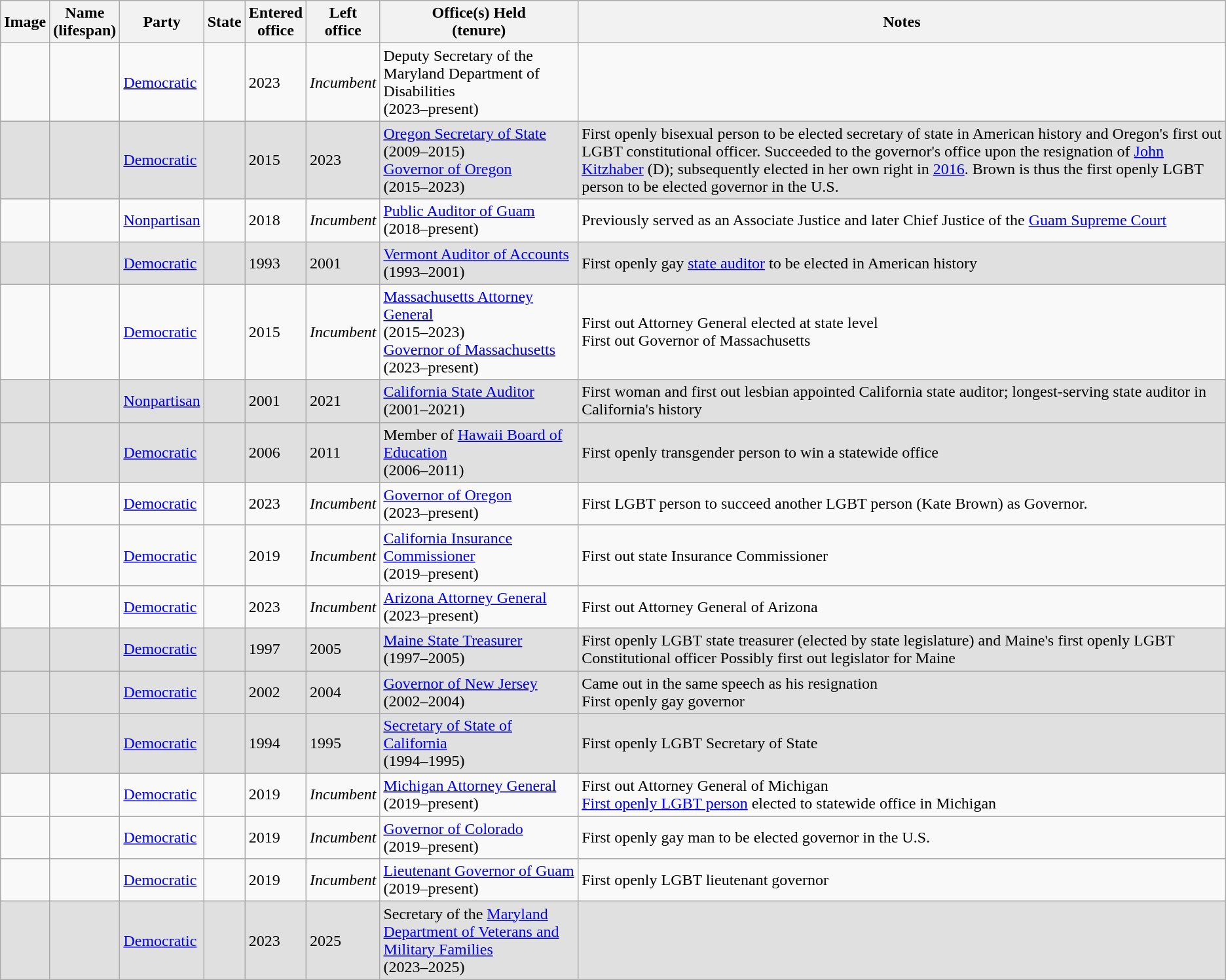<table class="wikitable sortable">
<tr>
<th>Image</th>
<th>Name<br>(lifespan)</th>
<th>Party</th>
<th>State</th>
<th>Entered<br>office</th>
<th>Left<br>office</th>
<th>Office(s) Held<br>(tenure)</th>
<th class=unsortable>Notes</th>
</tr>
<tr>
<td></td>
<td><br></td>
<td><a href='#'>Democratic</a></td>
<td></td>
<td>2023</td>
<td><em>Incumbent</em></td>
<td>Deputy Secretary of the Maryland Department of Disabilities<br>(2023–present)</td>
<td></td>
</tr>
<tr style="background:#e0e0e0">
<td></td>
<td><br></td>
<td><a href='#'>Democratic</a></td>
<td></td>
<td>2015</td>
<td>2023</td>
<td><a href='#'>Oregon Secretary of State</a><br>(2009–2015)<br><a href='#'>Governor of Oregon</a><br>(2015–2023)</td>
<td>First openly bisexual person to be elected secretary of state in American history and Oregon's first out LGBT constitutional officer. Succeeded to the governor's office upon the resignation of <a href='#'>John Kitzhaber</a> (D); subsequently elected in her own right in <a href='#'>2016</a>. Brown is thus the first openly LGBT person to be elected governor in the U.S.</td>
</tr>
<tr>
<td></td>
<td><br></td>
<td><a href='#'>Nonpartisan</a></td>
<td></td>
<td>2018</td>
<td><em>Incumbent</em></td>
<td><a href='#'>Public Auditor of Guam</a><br>(2018–present)</td>
<td>Previously served as an Associate Justice and later Chief Justice of the <a href='#'>Guam Supreme Court</a></td>
</tr>
<tr style="background:#e0e0e0">
<td></td>
<td><br></td>
<td><a href='#'>Democratic</a></td>
<td></td>
<td>1993</td>
<td>2001</td>
<td><a href='#'>Vermont Auditor of Accounts</a><br>(1993–2001)</td>
<td>First openly gay <a href='#'>state auditor</a> to be elected in American history</td>
</tr>
<tr>
<td></td>
<td><br></td>
<td><a href='#'>Democratic</a></td>
<td></td>
<td>2015</td>
<td><em>Incumbent</em></td>
<td><a href='#'>Massachusetts Attorney General</a><br>(2015–2023) <br> <a href='#'>Governor of Massachusetts</a><br>(2023–present)</td>
<td>First out Attorney General elected at state level <br> First out Governor of Massachusetts</td>
</tr>
<tr style="background:#e0e0e0">
<td></td>
<td><br></td>
<td><a href='#'>Nonpartisan</a></td>
<td></td>
<td>2001</td>
<td>2021</td>
<td><a href='#'>California State Auditor</a><br>(2001–2021)<br></td>
<td>First woman and first out lesbian appointed California state auditor; longest-serving state auditor in California's history</td>
</tr>
<tr style="background:#e0e0e0">
<td></td>
<td><br></td>
<td><a href='#'>Democratic</a></td>
<td></td>
<td>2006</td>
<td>2011</td>
<td>Member of <a href='#'>Hawaii Board of Education</a><br>(2006–2011)</td>
<td>First openly transgender person to win a statewide office</td>
</tr>
<tr>
<td></td>
<td><br></td>
<td><a href='#'>Democratic</a></td>
<td></td>
<td>2023</td>
<td><em>Incumbent</em></td>
<td><a href='#'>Governor of Oregon</a><br>(2023–present)</td>
<td>First LGBT person to succeed another LGBT person (Kate Brown) as Governor.</td>
</tr>
<tr>
<td></td>
<td><br></td>
<td><a href='#'>Democratic</a></td>
<td></td>
<td>2019</td>
<td><em>Incumbent</em></td>
<td><a href='#'>California Insurance Commissioner</a><br>(2019–present)</td>
<td>First out state Insurance Commissioner</td>
</tr>
<tr>
<td></td>
<td><br></td>
<td><a href='#'>Democratic</a></td>
<td></td>
<td>2023</td>
<td><em>Incumbent</em></td>
<td><a href='#'>Arizona Attorney General</a><br>(2023–present)</td>
<td>First out Attorney General of Arizona</td>
</tr>
<tr style="background:#e0e0e0">
<td></td>
<td><br></td>
<td><a href='#'>Democratic</a></td>
<td></td>
<td>1997</td>
<td>2005</td>
<td><a href='#'>Maine State Treasurer</a><br>(1997–2005)</td>
<td>First openly LGBT state treasurer (elected by state legislature) and Maine's first openly LGBT Constitutional officer Possibly first out legislator for Maine</td>
</tr>
<tr style="background:#e0e0e0">
<td></td>
<td><br></td>
<td><a href='#'>Democratic</a></td>
<td></td>
<td>2002</td>
<td>2004</td>
<td><a href='#'>Governor of New Jersey</a><br>(2002–2004)</td>
<td>Came out in the same speech as his resignation<br>First openly gay governor</td>
</tr>
<tr style="background:#e0e0e0">
<td></td>
<td><br></td>
<td><a href='#'>Democratic</a></td>
<td></td>
<td>1994</td>
<td>1995</td>
<td><a href='#'>Secretary of State of California</a><br>(1994–1995)</td>
<td>First openly LGBT Secretary of State</td>
</tr>
<tr>
<td></td>
<td><br></td>
<td><a href='#'>Democratic</a></td>
<td></td>
<td>2019</td>
<td><em>Incumbent</em></td>
<td><a href='#'>Michigan Attorney General</a><br>(2019–present)</td>
<td>First out Attorney General of Michigan <br> <a href='#'>First openly LGBT person</a> elected to statewide office in Michigan</td>
</tr>
<tr>
<td></td>
<td><br></td>
<td><a href='#'>Democratic</a></td>
<td></td>
<td>2019</td>
<td><em>Incumbent</em></td>
<td><a href='#'>Governor of Colorado</a><br>(2019–present)</td>
<td>First openly gay man to be elected governor in the U.S.</td>
</tr>
<tr>
<td></td>
<td></td>
<td><a href='#'>Democratic</a></td>
<td></td>
<td>2019</td>
<td><em>Incumbent</em></td>
<td><a href='#'>Lieutenant Governor of Guam</a><br>(2019–present)</td>
<td>First openly LGBT lieutenant governor</td>
</tr>
<tr style="background:#e0e0e0">
<td></td>
<td><br></td>
<td><a href='#'>Democratic</a></td>
<td></td>
<td>2023</td>
<td>2025</td>
<td>Secretary of the <a href='#'>Maryland Department of Veterans and Military Families</a><br>(2023–2025)</td>
<td></td>
</tr>
</table>
